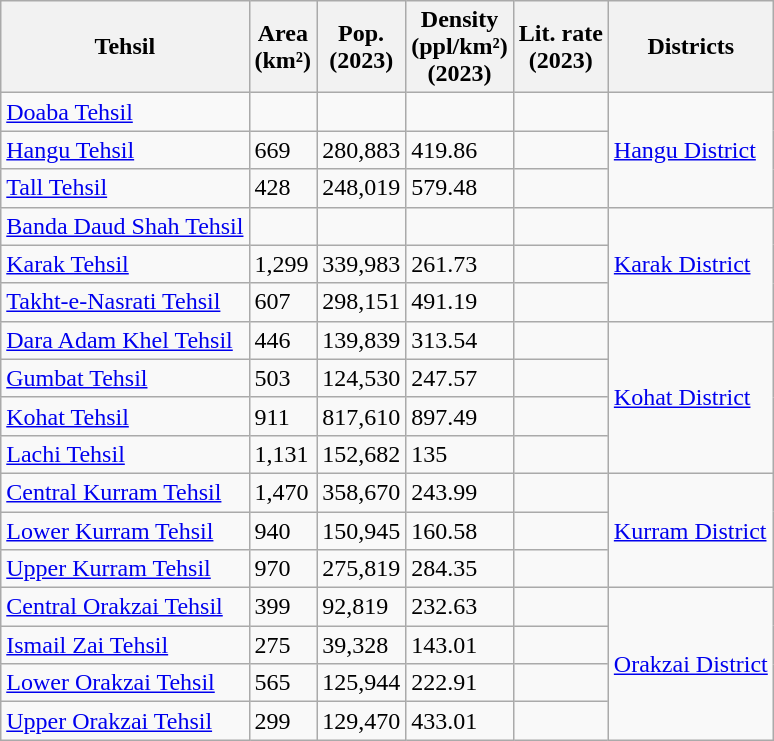<table class="wikitable sortable static-row-numbers static-row-header-hash">
<tr>
<th>Tehsil</th>
<th>Area<br>(km²)</th>
<th>Pop.<br>(2023)</th>
<th>Density<br>(ppl/km²)<br>(2023)</th>
<th>Lit. rate<br>(2023)</th>
<th>Districts</th>
</tr>
<tr>
<td><a href='#'>Doaba Tehsil</a></td>
<td></td>
<td></td>
<td></td>
<td></td>
<td rowspan="3"><a href='#'>Hangu District</a></td>
</tr>
<tr>
<td><a href='#'>Hangu Tehsil</a></td>
<td>669</td>
<td>280,883</td>
<td>419.86</td>
<td></td>
</tr>
<tr>
<td><a href='#'>Tall Tehsil</a></td>
<td>428</td>
<td>248,019</td>
<td>579.48</td>
<td></td>
</tr>
<tr>
<td><a href='#'>Banda Daud Shah Tehsil</a></td>
<td></td>
<td></td>
<td></td>
<td></td>
<td rowspan="3"><a href='#'>Karak District</a></td>
</tr>
<tr>
<td><a href='#'>Karak Tehsil</a></td>
<td>1,299</td>
<td>339,983</td>
<td>261.73</td>
<td></td>
</tr>
<tr>
<td><a href='#'>Takht-e-Nasrati Tehsil</a></td>
<td>607</td>
<td>298,151</td>
<td>491.19</td>
<td></td>
</tr>
<tr>
<td><a href='#'>Dara Adam Khel Tehsil</a></td>
<td>446</td>
<td>139,839</td>
<td>313.54</td>
<td></td>
<td rowspan="4"><a href='#'>Kohat District</a></td>
</tr>
<tr>
<td><a href='#'>Gumbat Tehsil</a></td>
<td>503</td>
<td>124,530</td>
<td>247.57</td>
<td></td>
</tr>
<tr>
<td><a href='#'>Kohat Tehsil</a></td>
<td>911</td>
<td>817,610</td>
<td>897.49</td>
<td></td>
</tr>
<tr>
<td><a href='#'>Lachi Tehsil</a></td>
<td>1,131</td>
<td>152,682</td>
<td>135</td>
<td></td>
</tr>
<tr>
<td><a href='#'>Central Kurram Tehsil</a></td>
<td>1,470</td>
<td>358,670</td>
<td>243.99</td>
<td></td>
<td rowspan="3"><a href='#'>Kurram District</a></td>
</tr>
<tr>
<td><a href='#'>Lower Kurram Tehsil</a></td>
<td>940</td>
<td>150,945</td>
<td>160.58</td>
<td></td>
</tr>
<tr>
<td><a href='#'>Upper Kurram Tehsil</a></td>
<td>970</td>
<td>275,819</td>
<td>284.35</td>
<td></td>
</tr>
<tr>
<td><a href='#'>Central Orakzai Tehsil</a></td>
<td>399</td>
<td>92,819</td>
<td>232.63</td>
<td></td>
<td rowspan="4"><a href='#'>Orakzai District</a></td>
</tr>
<tr>
<td><a href='#'>Ismail Zai Tehsil</a></td>
<td>275</td>
<td>39,328</td>
<td>143.01</td>
<td></td>
</tr>
<tr>
<td><a href='#'>Lower Orakzai Tehsil</a></td>
<td>565</td>
<td>125,944</td>
<td>222.91</td>
<td></td>
</tr>
<tr>
<td><a href='#'>Upper Orakzai Tehsil</a></td>
<td>299</td>
<td>129,470</td>
<td>433.01</td>
<td></td>
</tr>
</table>
